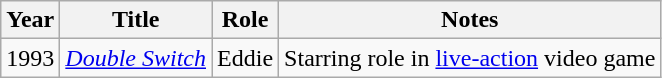<table class="wikitable sortable">
<tr>
<th>Year</th>
<th>Title</th>
<th>Role</th>
<th class="unsortable">Notes</th>
</tr>
<tr>
<td>1993</td>
<td><em><a href='#'>Double Switch</a></em></td>
<td>Eddie</td>
<td>Starring role in <a href='#'>live-action</a> video game</td>
</tr>
</table>
